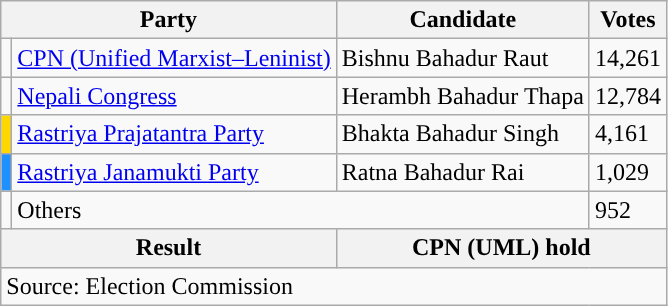<table class="wikitable">
<tr>
<th colspan="2">Party</th>
<th>Candidate</th>
<th>Votes</th>
</tr>
<tr>
<td style="background-color:"></td>
<td><a href='#'>CPN (Unified Marxist–Leninist)</a></td>
<td>Bishnu Bahadur Raut</td>
<td>14,261</td>
</tr>
<tr>
<td style="background-color:"></td>
<td><a href='#'>Nepali Congress</a></td>
<td>Herambh Bahadur Thapa</td>
<td>12,784</td>
</tr>
<tr>
<td style="background-color:gold"></td>
<td><a href='#'>Rastriya Prajatantra Party</a></td>
<td>Bhakta Bahadur Singh</td>
<td>4,161</td>
</tr>
<tr>
<td style="background-color:dodgerblue"></td>
<td><a href='#'>Rastriya Janamukti Party</a></td>
<td>Ratna Bahadur Rai</td>
<td>1,029</td>
</tr>
<tr>
<td></td>
<td colspan="2">Others</td>
<td>952</td>
</tr>
<tr>
<th colspan="2">Result</th>
<th colspan="2">CPN (UML) hold</th>
</tr>
<tr>
<td colspan="4">Source: Election Commission</td>
</tr>
</table>
